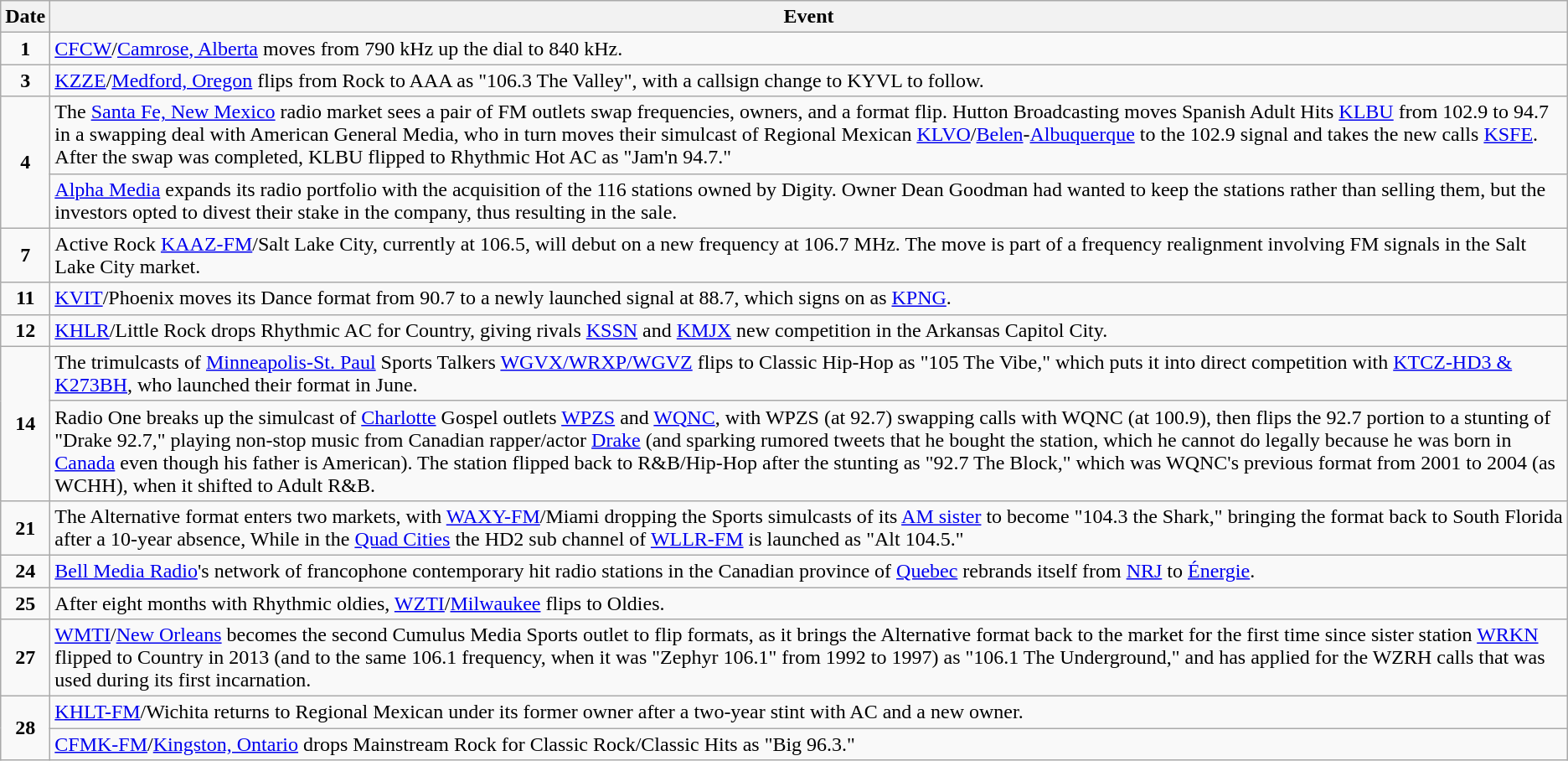<table class="wikitable">
<tr>
<th>Date</th>
<th>Event</th>
</tr>
<tr>
<td Style="text-align:center"><strong>1</strong></td>
<td><a href='#'>CFCW</a>/<a href='#'>Camrose, Alberta</a> moves from 790 kHz up the dial to 840 kHz.</td>
</tr>
<tr>
<td Style="text-align:center"><strong>3</strong></td>
<td><a href='#'>KZZE</a>/<a href='#'>Medford, Oregon</a> flips from Rock to AAA as "106.3 The Valley", with a callsign change to KYVL to follow.</td>
</tr>
<tr>
<td Style="text-align:center;" rowspan=2><strong>4</strong></td>
<td>The <a href='#'>Santa Fe, New Mexico</a> radio market sees a pair of FM outlets swap frequencies, owners, and a format flip. Hutton Broadcasting moves Spanish Adult Hits <a href='#'>KLBU</a> from 102.9 to 94.7 in a swapping deal with American General Media, who in turn moves their simulcast of Regional Mexican <a href='#'>KLVO</a>/<a href='#'>Belen</a>-<a href='#'>Albuquerque</a> to the 102.9 signal and takes the new calls <a href='#'>KSFE</a>. After the swap was completed, KLBU flipped to Rhythmic Hot AC as "Jam'n 94.7."</td>
</tr>
<tr>
<td><a href='#'>Alpha Media</a> expands its radio portfolio with the acquisition of the 116 stations owned by Digity. Owner Dean Goodman had wanted to keep the stations rather than selling them, but the investors opted to divest their stake in the company, thus resulting in the sale.</td>
</tr>
<tr>
<td Style="text-align:center;"><strong>7</strong></td>
<td>Active Rock <a href='#'>KAAZ-FM</a>/Salt Lake City, currently at 106.5, will debut on a new frequency at 106.7 MHz. The move is part of a frequency realignment involving FM signals in the Salt Lake City market.</td>
</tr>
<tr>
<td Style="text-align:center;"><strong>11</strong></td>
<td><a href='#'>KVIT</a>/Phoenix moves its Dance format from 90.7 to a newly launched signal at 88.7, which signs on as <a href='#'>KPNG</a>.</td>
</tr>
<tr>
<td Style="text-align:center;"><strong>12</strong></td>
<td><a href='#'>KHLR</a>/Little Rock drops Rhythmic AC for Country, giving rivals <a href='#'>KSSN</a> and <a href='#'>KMJX</a> new competition in the Arkansas Capitol City.</td>
</tr>
<tr>
<td style="text-align:center" rowspan=2><strong>14</strong></td>
<td>The trimulcasts of <a href='#'>Minneapolis-St. Paul</a> Sports Talkers <a href='#'>WGVX/WRXP/WGVZ</a> flips to Classic Hip-Hop as "105 The Vibe," which puts it into direct competition with <a href='#'>KTCZ-HD3 & K273BH</a>, who launched their format in June.</td>
</tr>
<tr>
<td>Radio One breaks up the simulcast of <a href='#'>Charlotte</a> Gospel outlets <a href='#'>WPZS</a> and <a href='#'>WQNC</a>, with WPZS (at 92.7) swapping calls with WQNC (at 100.9), then flips the 92.7 portion to a stunting of "Drake 92.7," playing non-stop music from Canadian rapper/actor <a href='#'>Drake</a> (and sparking rumored tweets that he bought the station, which he cannot do legally because he was born in <a href='#'>Canada</a> even though his father is American). The station flipped back to R&B/Hip-Hop after the stunting as "92.7 The Block," which was WQNC's previous format from 2001 to 2004 (as WCHH), when it shifted to Adult R&B.</td>
</tr>
<tr>
<td Style="text-align:center;"><strong>21</strong></td>
<td>The Alternative format enters two markets, with <a href='#'>WAXY-FM</a>/Miami dropping the Sports simulcasts of its <a href='#'>AM sister</a> to become "104.3 the Shark," bringing the format back to South Florida after a 10-year absence, While in the <a href='#'>Quad Cities</a> the HD2 sub channel of <a href='#'>WLLR-FM</a> is launched as "Alt 104.5."</td>
</tr>
<tr>
<td Style="text-align:center;"><strong>24</strong></td>
<td><a href='#'>Bell Media Radio</a>'s network of francophone contemporary hit radio stations in the Canadian province of <a href='#'>Quebec</a> rebrands itself from <a href='#'>NRJ</a> to <a href='#'>Énergie</a>.</td>
</tr>
<tr>
<td Style="text-align:center;"><strong>25</strong></td>
<td>After eight months with Rhythmic oldies, <a href='#'>WZTI</a>/<a href='#'>Milwaukee</a> flips to Oldies.</td>
</tr>
<tr>
<td Style="text-align:center;"><strong>27</strong></td>
<td><a href='#'>WMTI</a>/<a href='#'>New Orleans</a> becomes the second Cumulus Media Sports outlet to flip formats, as it brings the Alternative format back to the market for the first time since sister station <a href='#'>WRKN</a> flipped to Country in 2013 (and to the same 106.1 frequency, when it was "Zephyr 106.1" from 1992 to 1997) as "106.1 The Underground," and has applied for the WZRH calls that was used during its first incarnation.</td>
</tr>
<tr>
<td style="text-align:center" rowspan=2><strong>28</strong></td>
<td><a href='#'>KHLT-FM</a>/Wichita returns to Regional Mexican under its former owner after a two-year stint with AC and a new owner.</td>
</tr>
<tr>
<td><a href='#'>CFMK-FM</a>/<a href='#'>Kingston, Ontario</a> drops Mainstream Rock for Classic Rock/Classic Hits as "Big 96.3."</td>
</tr>
</table>
